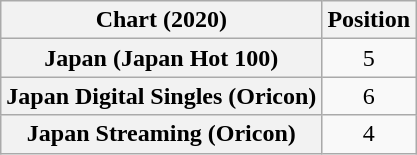<table class="wikitable sortable plainrowheaders" style="text-align:center">
<tr>
<th scope="col">Chart (2020)</th>
<th scope="col">Position</th>
</tr>
<tr>
<th scope="row">Japan (Japan Hot 100)</th>
<td>5</td>
</tr>
<tr>
<th scope="row">Japan Digital Singles (Oricon)</th>
<td>6</td>
</tr>
<tr>
<th scope="row">Japan Streaming (Oricon)</th>
<td>4</td>
</tr>
</table>
